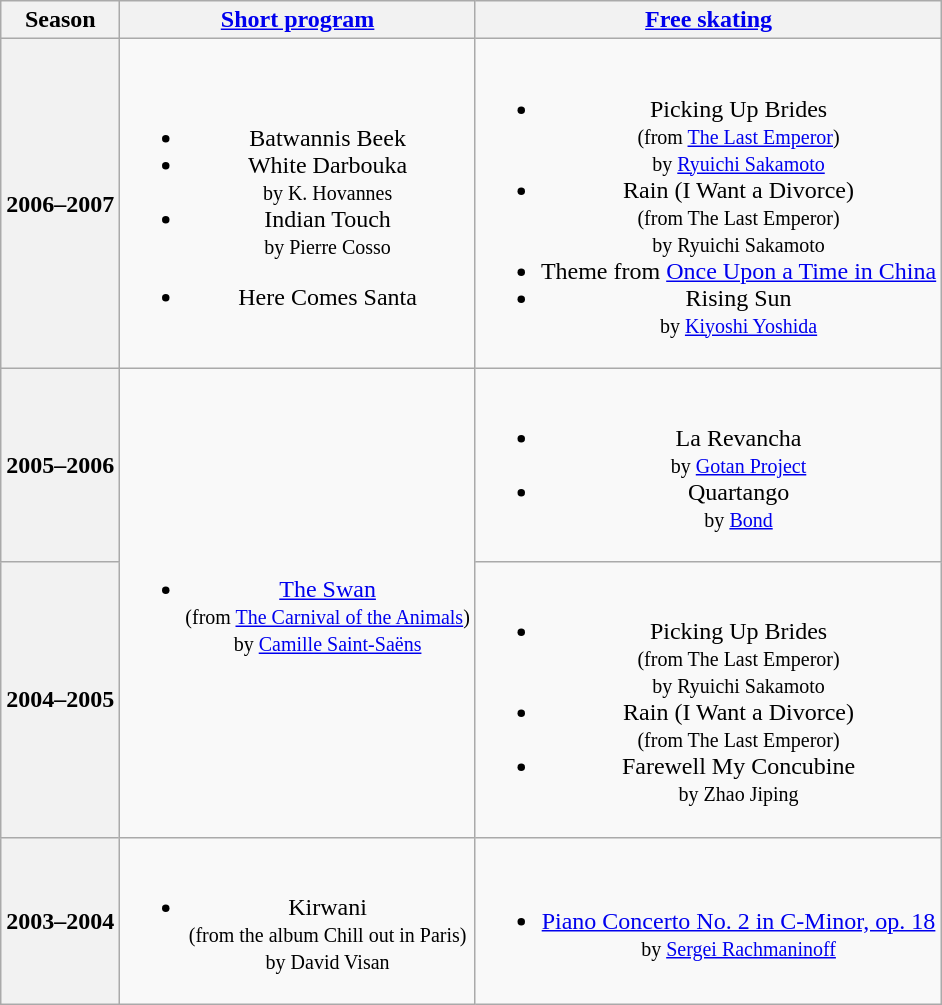<table class=wikitable style=text-align:center>
<tr>
<th>Season</th>
<th><a href='#'>Short program</a></th>
<th><a href='#'>Free skating</a></th>
</tr>
<tr>
<th>2006–2007 <br> </th>
<td><br><ul><li>Batwannis Beek</li><li>White Darbouka <br><small> by K. Hovannes </small></li><li>Indian Touch <br><small> by Pierre Cosso </small></li></ul><ul><li>Here Comes Santa</li></ul></td>
<td><br><ul><li>Picking Up Brides <br><small> (from <a href='#'>The Last Emperor</a>) <br> by <a href='#'>Ryuichi Sakamoto</a> </small></li><li>Rain (I Want a Divorce) <br><small> (from The Last Emperor) <br> by Ryuichi Sakamoto </small></li><li>Theme from <a href='#'>Once Upon a Time in China</a></li><li>Rising Sun <br><small> by <a href='#'>Kiyoshi Yoshida</a> </small></li></ul></td>
</tr>
<tr>
<th>2005–2006 <br> </th>
<td rowspan=2><br><ul><li><a href='#'>The Swan</a> <br><small> (from <a href='#'>The Carnival of the Animals</a>) <br> by <a href='#'>Camille Saint-Saëns</a> </small></li></ul></td>
<td><br><ul><li>La Revancha <br><small> by <a href='#'>Gotan Project</a> </small></li><li>Quartango <br><small> by <a href='#'>Bond</a> </small></li></ul></td>
</tr>
<tr>
<th>2004–2005 <br> </th>
<td><br><ul><li>Picking Up Brides <br><small> (from The Last Emperor) <br> by Ryuichi Sakamoto </small></li><li>Rain (I Want a Divorce) <br><small> (from The Last Emperor) </small></li><li>Farewell My Concubine <br><small> by Zhao Jiping </small></li></ul></td>
</tr>
<tr>
<th>2003–2004 <br> </th>
<td><br><ul><li>Kirwani <br><small> (from the album Chill out in Paris) <br> by David Visan </small></li></ul></td>
<td><br><ul><li><a href='#'>Piano Concerto No. 2 in C-Minor, op. 18</a> <br><small> by <a href='#'>Sergei Rachmaninoff</a> </small></li></ul></td>
</tr>
</table>
